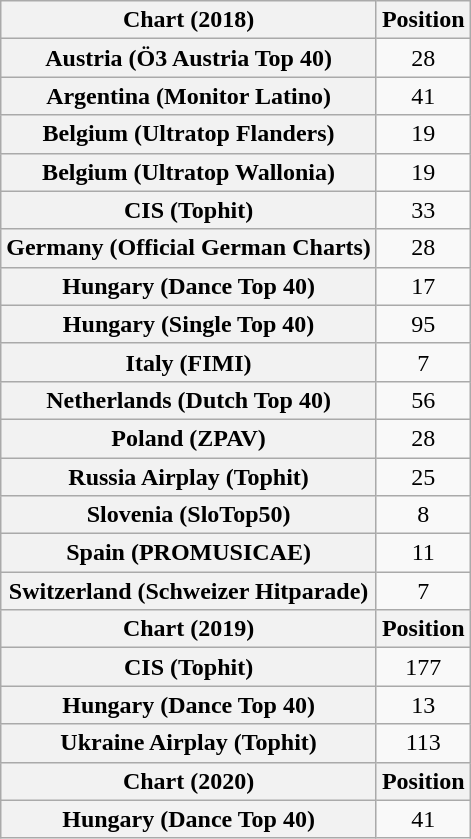<table class="wikitable plainrowheaders sortable" style="text-align:center">
<tr>
<th scope="col">Chart (2018)</th>
<th scope="col">Position</th>
</tr>
<tr>
<th scope="row">Austria (Ö3 Austria Top 40)</th>
<td>28</td>
</tr>
<tr>
<th scope="row">Argentina (Monitor Latino)</th>
<td>41</td>
</tr>
<tr>
<th scope="row">Belgium (Ultratop Flanders)</th>
<td>19</td>
</tr>
<tr>
<th scope="row">Belgium (Ultratop Wallonia)</th>
<td>19</td>
</tr>
<tr>
<th scope="row">CIS (Tophit)</th>
<td>33</td>
</tr>
<tr>
<th scope="row">Germany (Official German Charts)</th>
<td>28</td>
</tr>
<tr>
<th scope="row">Hungary (Dance Top 40)</th>
<td>17</td>
</tr>
<tr>
<th scope="row">Hungary (Single Top 40)</th>
<td>95</td>
</tr>
<tr>
<th scope="row">Italy (FIMI)</th>
<td>7</td>
</tr>
<tr>
<th scope="row">Netherlands (Dutch Top 40)</th>
<td>56</td>
</tr>
<tr>
<th scope="row">Poland (ZPAV)</th>
<td>28</td>
</tr>
<tr>
<th scope="row">Russia Airplay (Tophit)</th>
<td>25</td>
</tr>
<tr>
<th scope="row">Slovenia (SloTop50)</th>
<td>8</td>
</tr>
<tr>
<th scope="row">Spain (PROMUSICAE)</th>
<td>11</td>
</tr>
<tr>
<th scope="row">Switzerland (Schweizer Hitparade)</th>
<td>7</td>
</tr>
<tr>
<th scope="col">Chart (2019)</th>
<th scope="col">Position</th>
</tr>
<tr>
<th scope="row">CIS (Tophit)</th>
<td>177</td>
</tr>
<tr>
<th scope="row">Hungary (Dance Top 40)</th>
<td>13</td>
</tr>
<tr>
<th scope="row">Ukraine Airplay (Tophit)</th>
<td>113</td>
</tr>
<tr>
<th scope="col">Chart (2020)</th>
<th scope="col">Position</th>
</tr>
<tr>
<th scope="row">Hungary (Dance Top 40)</th>
<td>41</td>
</tr>
</table>
